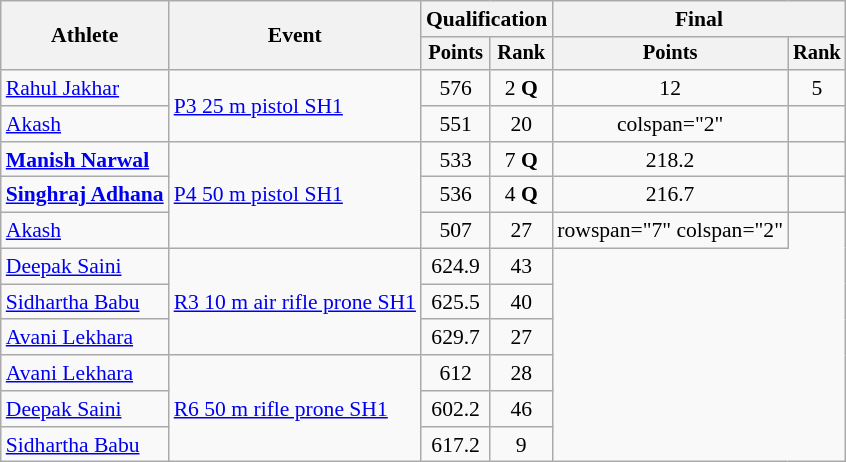<table class=wikitable style="font-size:90%; text-align:center">
<tr>
<th rowspan="2">Athlete</th>
<th rowspan="2">Event</th>
<th colspan="2">Qualification</th>
<th colspan="2">Final</th>
</tr>
<tr style="font-size:95%">
<th>Points</th>
<th>Rank</th>
<th>Points</th>
<th>Rank</th>
</tr>
<tr>
<td align=left><a href='#'>Rahul Jakhar</a></td>
<td align=left rowspan=2><a href='#'>P3 25 m pistol SH1</a></td>
<td>576</td>
<td>2 <strong>Q</strong></td>
<td>12</td>
<td>5</td>
</tr>
<tr>
<td align=left><a href='#'>Akash</a></td>
<td>551</td>
<td>20</td>
<td>colspan="2"</td>
</tr>
<tr>
<td align=left><strong><a href='#'>Manish Narwal</a></strong></td>
<td align=left rowspan=3><a href='#'>P4 50 m pistol SH1</a></td>
<td>533</td>
<td>7 <strong>Q</strong></td>
<td>218.2 </td>
<td></td>
</tr>
<tr>
<td align=left><strong><a href='#'>Singhraj Adhana</a></strong></td>
<td>536</td>
<td>4 <strong>Q</strong></td>
<td>216.7</td>
<td></td>
</tr>
<tr>
<td align=left><a href='#'>Akash</a></td>
<td>507</td>
<td>27</td>
<td>rowspan="7" colspan="2"</td>
</tr>
<tr>
<td align=left><a href='#'>Deepak Saini</a></td>
<td align=left rowspan=3><a href='#'>R3 10 m air rifle prone SH1</a></td>
<td>624.9</td>
<td>43</td>
</tr>
<tr>
<td align=left><a href='#'>Sidhartha Babu</a></td>
<td>625.5</td>
<td>40</td>
</tr>
<tr>
<td align=left><a href='#'>Avani Lekhara</a></td>
<td>629.7</td>
<td>27</td>
</tr>
<tr>
<td align=left><a href='#'>Avani Lekhara</a></td>
<td align=left rowspan=3><a href='#'>R6 50 m rifle prone SH1</a></td>
<td>612</td>
<td>28</td>
</tr>
<tr>
<td align=left><a href='#'>Deepak Saini</a></td>
<td>602.2</td>
<td>46</td>
</tr>
<tr>
<td align=left><a href='#'>Sidhartha Babu</a></td>
<td>617.2</td>
<td>9</td>
</tr>
</table>
